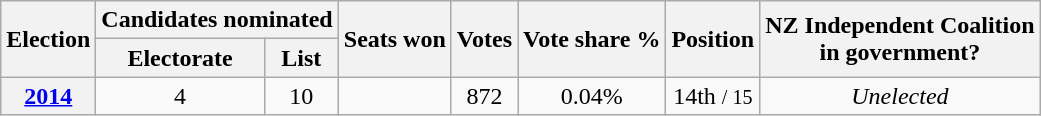<table class=wikitable>
<tr>
<th rowspan=2>Election</th>
<th colspan=2>Candidates nominated</th>
<th rowspan=2>Seats won</th>
<th rowspan=2>Votes</th>
<th rowspan=2>Vote share %</th>
<th rowspan=2>Position</th>
<th rowspan=2>NZ Independent Coalition <br> in government?</th>
</tr>
<tr align="center">
<th>Electorate</th>
<th>List</th>
</tr>
<tr align="center">
<th><a href='#'>2014</a></th>
<td>4</td>
<td>10</td>
<td></td>
<td>872</td>
<td>0.04%</td>
<td>14th <small>/ 15</small></td>
<td><em>Unelected</em></td>
</tr>
</table>
